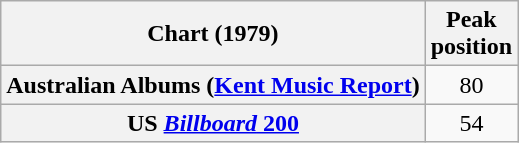<table class="wikitable sortable plainrowheaders">
<tr>
<th>Chart (1979)</th>
<th>Peak<br>position</th>
</tr>
<tr>
<th scope="row">Australian Albums (<a href='#'>Kent Music Report</a>)</th>
<td style="text-align:center;">80</td>
</tr>
<tr>
<th scope="row">US <a href='#'><em>Billboard</em> 200</a></th>
<td style="text-align:center;">54</td>
</tr>
</table>
